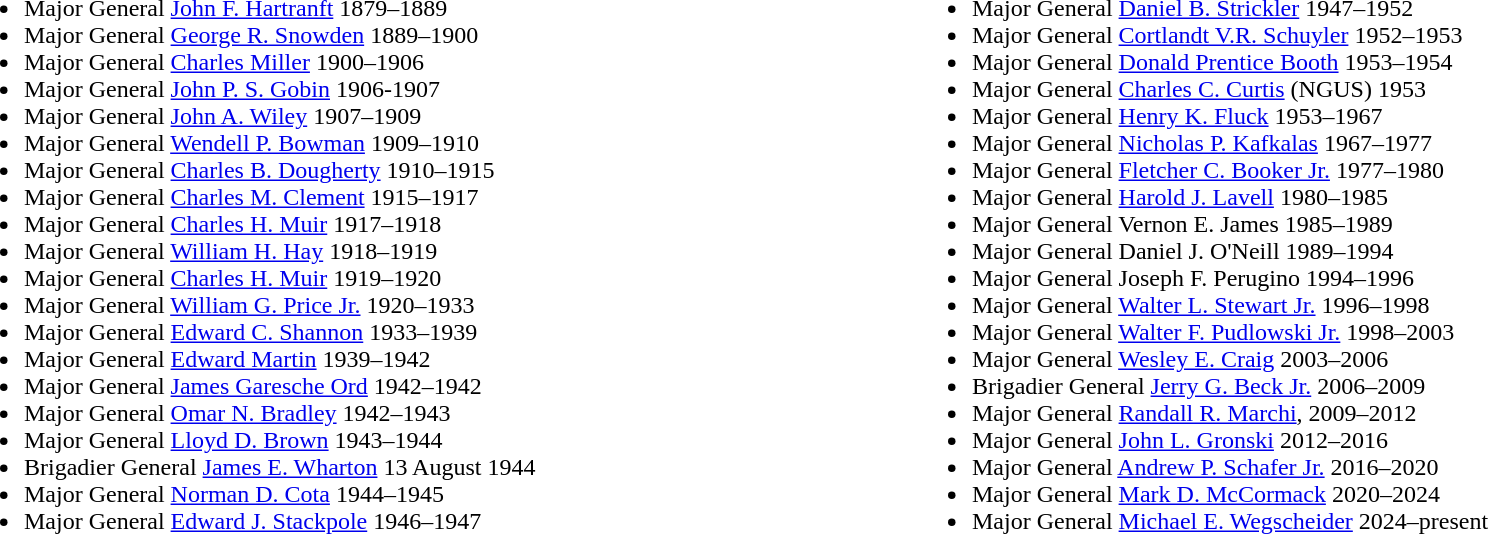<table border="0" cellspacing="0" cellpadding="20" align="center">
<tr>
<td valign="top" width="33%"><br><ul><li>Major General <a href='#'>John F. Hartranft</a> 1879–1889</li><li>Major General <a href='#'>George R. Snowden</a> 1889–1900</li><li>Major General <a href='#'>Charles Miller</a> 1900–1906</li><li>Major General <a href='#'>John P. S. Gobin</a> 1906-1907</li><li>Major General <a href='#'>John A. Wiley</a> 1907–1909</li><li>Major General <a href='#'>Wendell P. Bowman</a> 1909–1910</li><li>Major General <a href='#'>Charles B. Dougherty</a> 1910–1915</li><li>Major General <a href='#'>Charles M. Clement</a> 1915–1917</li><li>Major General <a href='#'>Charles H. Muir</a> 1917–1918</li><li>Major General <a href='#'>William H. Hay</a> 1918–1919</li><li>Major General <a href='#'>Charles H. Muir</a> 1919–1920</li><li>Major General <a href='#'>William G. Price Jr.</a> 1920–1933</li><li>Major General <a href='#'>Edward C. Shannon</a> 1933–1939</li><li>Major General <a href='#'>Edward Martin</a> 1939–1942</li><li>Major General <a href='#'>James Garesche Ord</a> 1942–1942</li><li>Major General <a href='#'>Omar N. Bradley</a> 1942–1943</li><li>Major General <a href='#'>Lloyd D. Brown</a> 1943–1944</li><li>Brigadier General <a href='#'>James E. Wharton</a> 13 August 1944</li><li>Major General <a href='#'>Norman D. Cota</a> 1944–1945</li><li>Major General <a href='#'>Edward J. Stackpole</a> 1946–1947</li></ul></td>
<td valign="top" width="33%"><br><ul><li>Major General <a href='#'>Daniel B. Strickler</a> 1947–1952</li><li>Major General <a href='#'>Cortlandt V.R. Schuyler</a> 1952–1953</li><li>Major General <a href='#'>Donald Prentice Booth</a> 1953–1954</li><li>Major General <a href='#'>Charles C. Curtis</a> (NGUS) 1953</li><li>Major General <a href='#'>Henry K. Fluck</a> 1953–1967</li><li>Major General <a href='#'>Nicholas P. Kafkalas</a> 1967–1977</li><li>Major General <a href='#'>Fletcher C. Booker Jr.</a> 1977–1980</li><li>Major General <a href='#'>Harold J. Lavell</a> 1980–1985</li><li>Major General Vernon E. James 1985–1989</li><li>Major General Daniel J. O'Neill 1989–1994</li><li>Major General Joseph F. Perugino 1994–1996</li><li>Major General <a href='#'>Walter L. Stewart Jr.</a> 1996–1998</li><li>Major General <a href='#'>Walter F. Pudlowski Jr.</a> 1998–2003</li><li>Major General <a href='#'>Wesley E. Craig</a> 2003–2006</li><li>Brigadier General <a href='#'>Jerry G. Beck Jr.</a> 2006–2009</li><li>Major General <a href='#'>Randall R. Marchi</a>, 2009–2012</li><li>Major General <a href='#'>John L. Gronski</a> 2012–2016</li><li>Major General <a href='#'>Andrew P. Schafer Jr.</a> 2016–2020</li><li>Major General <a href='#'>Mark D. McCormack</a> 2020–2024</li><li>Major General <a href='#'>Michael E. Wegscheider</a> 2024–present</li></ul></td>
</tr>
</table>
